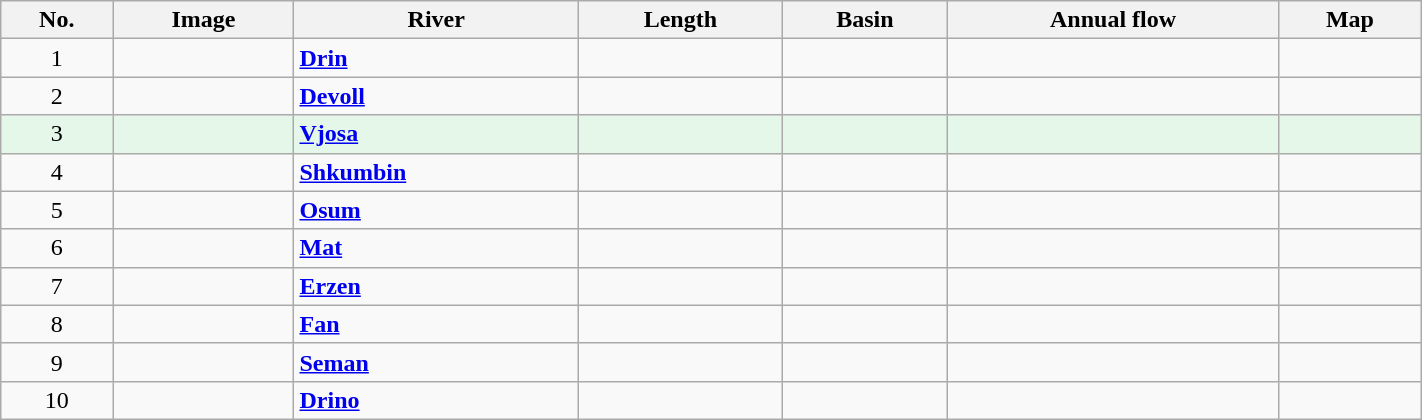<table class="wikitable sortable"; width="75%">
<tr>
<th>No.</th>
<th class="unsortable">Image</th>
<th>River</th>
<th>Length</th>
<th>Basin</th>
<th>Annual flow</th>
<th class="unsortable">Map</th>
</tr>
<tr>
<td align="center">1</td>
<td></td>
<td><strong><a href='#'>Drin</a></strong></td>
<td></td>
<td></td>
<td></td>
<td></td>
</tr>
<tr>
<td align="center">2</td>
<td></td>
<td><strong><a href='#'>Devoll</a></strong></td>
<td></td>
<td></td>
<td></td>
<td></td>
</tr>
<tr bgcolor="#e5f7e9">
<td align="center">3</td>
<td></td>
<td><strong><a href='#'>Vjosa</a></strong></td>
<td></td>
<td></td>
<td></td>
<td></td>
</tr>
<tr>
<td align="center">4</td>
<td></td>
<td><strong><a href='#'>Shkumbin</a></strong></td>
<td></td>
<td></td>
<td></td>
<td></td>
</tr>
<tr>
<td align="center">5</td>
<td></td>
<td><strong><a href='#'>Osum</a></strong></td>
<td></td>
<td></td>
<td></td>
<td></td>
</tr>
<tr>
<td align="center">6</td>
<td></td>
<td><strong><a href='#'>Mat</a></strong></td>
<td></td>
<td></td>
<td></td>
<td></td>
</tr>
<tr>
<td align="center">7</td>
<td></td>
<td><strong><a href='#'>Erzen</a></strong></td>
<td></td>
<td></td>
<td></td>
<td></td>
</tr>
<tr>
<td align="center">8</td>
<td></td>
<td><strong><a href='#'>Fan</a></strong></td>
<td></td>
<td></td>
<td></td>
<td></td>
</tr>
<tr>
<td align="center">9</td>
<td></td>
<td><strong><a href='#'>Seman</a></strong></td>
<td></td>
<td></td>
<td></td>
<td></td>
</tr>
<tr>
<td align="center">10</td>
<td></td>
<td><strong><a href='#'>Drino</a></strong></td>
<td></td>
<td></td>
<td></td>
<td></td>
</tr>
</table>
